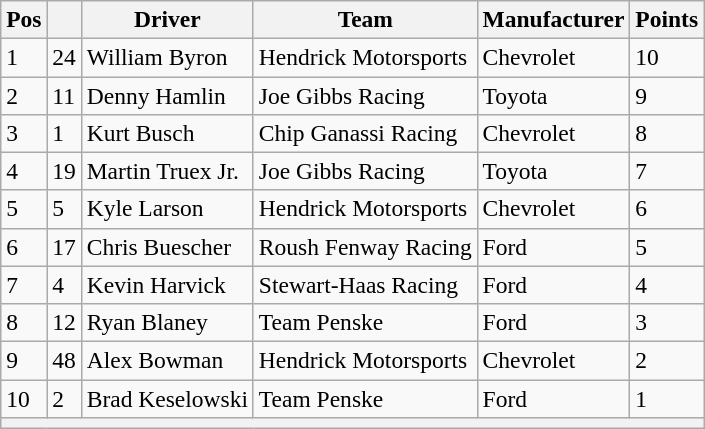<table class="wikitable" style="font-size:98%">
<tr>
<th>Pos</th>
<th></th>
<th>Driver</th>
<th>Team</th>
<th>Manufacturer</th>
<th>Points</th>
</tr>
<tr>
<td>1</td>
<td>24</td>
<td>William Byron</td>
<td>Hendrick Motorsports</td>
<td>Chevrolet</td>
<td>10</td>
</tr>
<tr>
<td>2</td>
<td>11</td>
<td>Denny Hamlin</td>
<td>Joe Gibbs Racing</td>
<td>Toyota</td>
<td>9</td>
</tr>
<tr>
<td>3</td>
<td>1</td>
<td>Kurt Busch</td>
<td>Chip Ganassi Racing</td>
<td>Chevrolet</td>
<td>8</td>
</tr>
<tr>
<td>4</td>
<td>19</td>
<td>Martin Truex Jr.</td>
<td>Joe Gibbs Racing</td>
<td>Toyota</td>
<td>7</td>
</tr>
<tr>
<td>5</td>
<td>5</td>
<td>Kyle Larson</td>
<td>Hendrick Motorsports</td>
<td>Chevrolet</td>
<td>6</td>
</tr>
<tr>
<td>6</td>
<td>17</td>
<td>Chris Buescher</td>
<td>Roush Fenway Racing</td>
<td>Ford</td>
<td>5</td>
</tr>
<tr>
<td>7</td>
<td>4</td>
<td>Kevin Harvick</td>
<td>Stewart-Haas Racing</td>
<td>Ford</td>
<td>4</td>
</tr>
<tr>
<td>8</td>
<td>12</td>
<td>Ryan Blaney</td>
<td>Team Penske</td>
<td>Ford</td>
<td>3</td>
</tr>
<tr>
<td>9</td>
<td>48</td>
<td>Alex Bowman</td>
<td>Hendrick Motorsports</td>
<td>Chevrolet</td>
<td>2</td>
</tr>
<tr>
<td>10</td>
<td>2</td>
<td>Brad Keselowski</td>
<td>Team Penske</td>
<td>Ford</td>
<td>1</td>
</tr>
<tr>
<th colspan="6"></th>
</tr>
</table>
